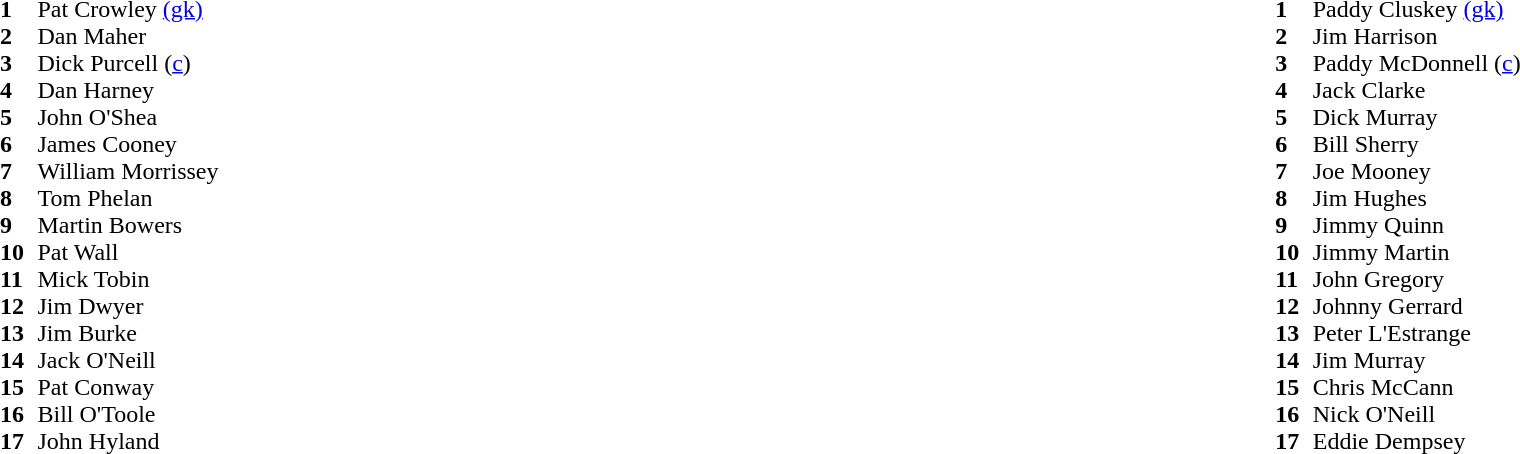<table style="width:100%;">
<tr>
<td style="vertical-align:top; width:50%"><br><table cellspacing="0" cellpadding="0">
<tr>
<th width="25"></th>
<th width="25"></th>
</tr>
<tr>
<td></td>
<td><strong>1</strong></td>
<td>Pat Crowley <a href='#'>(gk)</a></td>
</tr>
<tr>
<td></td>
<td><strong>2</strong></td>
<td>Dan Maher</td>
</tr>
<tr>
<td></td>
<td><strong>3</strong></td>
<td>Dick Purcell (<a href='#'>c</a>)</td>
</tr>
<tr>
<td></td>
<td><strong>4</strong></td>
<td>Dan Harney</td>
</tr>
<tr>
<td></td>
<td><strong>5</strong></td>
<td>John O'Shea</td>
</tr>
<tr>
<td></td>
<td><strong>6</strong></td>
<td>James Cooney</td>
</tr>
<tr>
<td></td>
<td><strong>7</strong></td>
<td>William Morrissey</td>
</tr>
<tr>
<td></td>
<td><strong>8</strong></td>
<td>Tom Phelan</td>
</tr>
<tr>
<td></td>
<td><strong>9</strong></td>
<td>Martin Bowers</td>
</tr>
<tr>
<td></td>
<td><strong>10</strong></td>
<td>Pat Wall</td>
</tr>
<tr>
<td></td>
<td><strong>11</strong></td>
<td>Mick Tobin</td>
</tr>
<tr>
<td></td>
<td><strong>12</strong></td>
<td>Jim Dwyer</td>
</tr>
<tr>
<td></td>
<td><strong>13</strong></td>
<td>Jim Burke</td>
</tr>
<tr>
<td></td>
<td><strong>14</strong></td>
<td>Jack O'Neill</td>
</tr>
<tr>
<td></td>
<td><strong>15</strong></td>
<td>Pat Conway</td>
</tr>
<tr>
<td></td>
<td><strong>16</strong></td>
<td>Bill O'Toole</td>
</tr>
<tr>
<td></td>
<td><strong>17</strong></td>
<td>John Hyland</td>
</tr>
<tr>
<td></td>
</tr>
</table>
</td>
<td style="vertical-align:top; width:50%"><br><table cellspacing="0" cellpadding="0" style="margin:auto">
<tr>
<th width="25"></th>
<th width="25"></th>
</tr>
<tr>
<td></td>
<td><strong>1</strong></td>
<td>Paddy Cluskey <a href='#'>(gk)</a></td>
</tr>
<tr>
<td></td>
<td><strong>2</strong></td>
<td>Jim Harrison</td>
</tr>
<tr>
<td></td>
<td><strong>3</strong></td>
<td>Paddy McDonnell (<a href='#'>c</a>)</td>
</tr>
<tr>
<td></td>
<td><strong>4</strong></td>
<td>Jack Clarke</td>
</tr>
<tr>
<td></td>
<td><strong>5</strong></td>
<td>Dick Murray</td>
</tr>
<tr>
<td></td>
<td><strong>6</strong></td>
<td>Bill Sherry</td>
</tr>
<tr>
<td></td>
<td><strong>7</strong></td>
<td>Joe Mooney</td>
</tr>
<tr>
<td></td>
<td><strong>8</strong></td>
<td>Jim Hughes</td>
</tr>
<tr>
<td></td>
<td><strong>9</strong></td>
<td>Jimmy Quinn</td>
</tr>
<tr>
<td></td>
<td><strong>10</strong></td>
<td>Jimmy Martin</td>
</tr>
<tr>
<td></td>
<td><strong>11</strong></td>
<td>John Gregory</td>
</tr>
<tr>
<td></td>
<td><strong>12</strong></td>
<td>Johnny Gerrard</td>
</tr>
<tr>
<td></td>
<td><strong>13</strong></td>
<td>Peter L'Estrange</td>
</tr>
<tr>
<td></td>
<td><strong>14</strong></td>
<td>Jim Murray</td>
</tr>
<tr>
<td></td>
<td><strong>15</strong></td>
<td>Chris McCann</td>
</tr>
<tr>
<td></td>
<td><strong>16</strong></td>
<td>Nick O'Neill</td>
</tr>
<tr>
<td></td>
<td><strong>17</strong></td>
<td>Eddie Dempsey</td>
</tr>
<tr>
</tr>
</table>
</td>
</tr>
</table>
